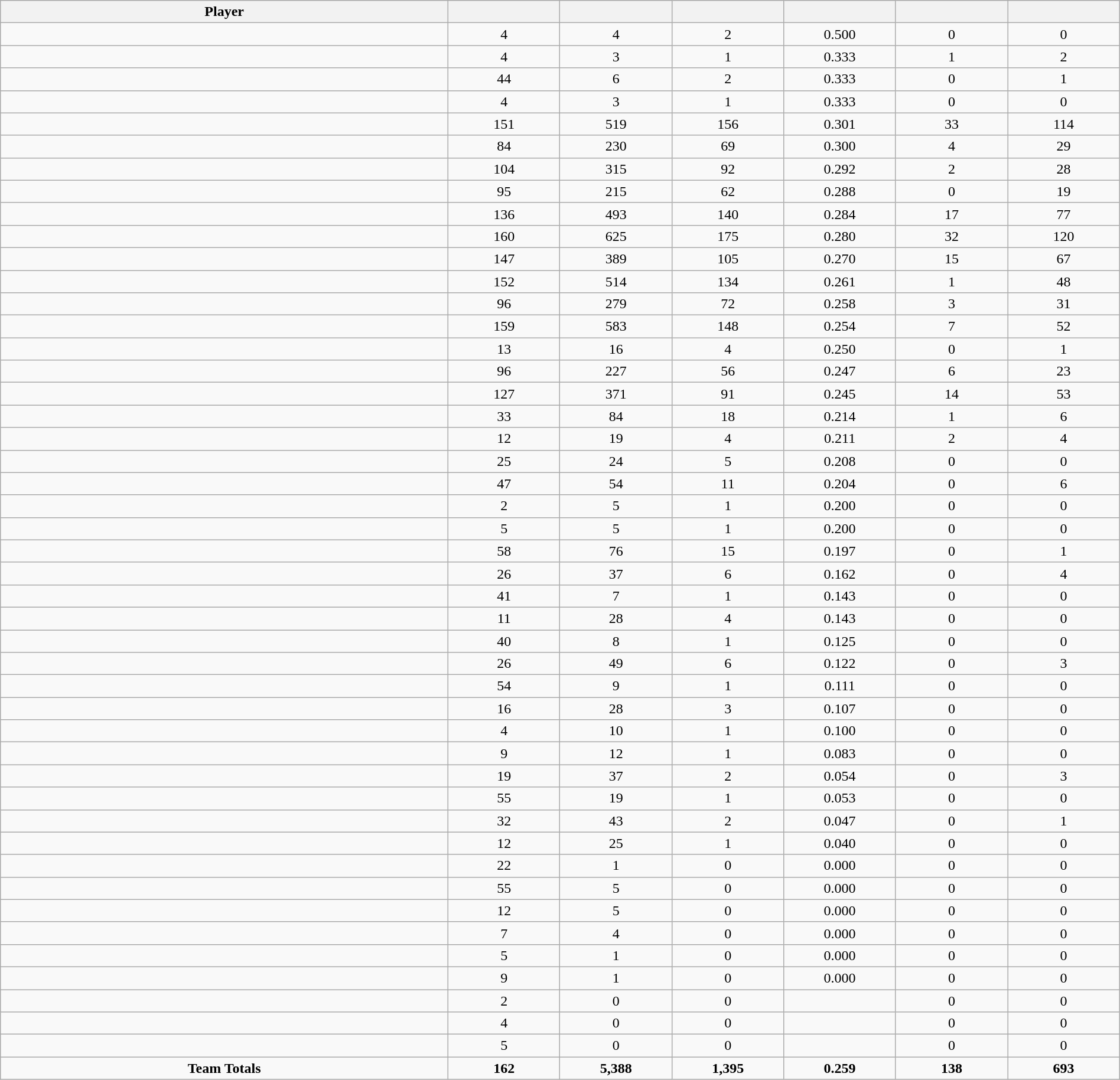<table class="wikitable sortable" style="text-align:center;" width="100%">
<tr>
<th width="40%">Player</th>
<th width="10%"></th>
<th width="10%"></th>
<th width="10%"></th>
<th width="10%"></th>
<th width="10%"></th>
<th width="10%"></th>
</tr>
<tr>
<td></td>
<td>4</td>
<td>4</td>
<td>2</td>
<td>0.500</td>
<td>0</td>
<td>0</td>
</tr>
<tr>
<td></td>
<td>4</td>
<td>3</td>
<td>1</td>
<td>0.333</td>
<td>1</td>
<td>2</td>
</tr>
<tr>
<td></td>
<td>44</td>
<td>6</td>
<td>2</td>
<td>0.333</td>
<td>0</td>
<td>1</td>
</tr>
<tr>
<td></td>
<td>4</td>
<td>3</td>
<td>1</td>
<td>0.333</td>
<td>0</td>
<td>0</td>
</tr>
<tr>
<td></td>
<td>151</td>
<td>519</td>
<td>156</td>
<td>0.301</td>
<td>33</td>
<td>114</td>
</tr>
<tr>
<td></td>
<td>84</td>
<td>230</td>
<td>69</td>
<td>0.300</td>
<td>4</td>
<td>29</td>
</tr>
<tr>
<td></td>
<td>104</td>
<td>315</td>
<td>92</td>
<td>0.292</td>
<td>2</td>
<td>28</td>
</tr>
<tr>
<td></td>
<td>95</td>
<td>215</td>
<td>62</td>
<td>0.288</td>
<td>0</td>
<td>19</td>
</tr>
<tr>
<td></td>
<td>136</td>
<td>493</td>
<td>140</td>
<td>0.284</td>
<td>17</td>
<td>77</td>
</tr>
<tr>
<td></td>
<td>160</td>
<td>625</td>
<td>175</td>
<td>0.280</td>
<td>32</td>
<td>120</td>
</tr>
<tr>
<td></td>
<td>147</td>
<td>389</td>
<td>105</td>
<td>0.270</td>
<td>15</td>
<td>67</td>
</tr>
<tr>
<td></td>
<td>152</td>
<td>514</td>
<td>134</td>
<td>0.261</td>
<td>1</td>
<td>48</td>
</tr>
<tr>
<td></td>
<td>96</td>
<td>279</td>
<td>72</td>
<td>0.258</td>
<td>3</td>
<td>31</td>
</tr>
<tr>
<td></td>
<td>159</td>
<td>583</td>
<td>148</td>
<td>0.254</td>
<td>7</td>
<td>52</td>
</tr>
<tr>
<td></td>
<td>13</td>
<td>16</td>
<td>4</td>
<td>0.250</td>
<td>0</td>
<td>1</td>
</tr>
<tr>
<td></td>
<td>96</td>
<td>227</td>
<td>56</td>
<td>0.247</td>
<td>6</td>
<td>23</td>
</tr>
<tr>
<td></td>
<td>127</td>
<td>371</td>
<td>91</td>
<td>0.245</td>
<td>14</td>
<td>53</td>
</tr>
<tr>
<td></td>
<td>33</td>
<td>84</td>
<td>18</td>
<td>0.214</td>
<td>1</td>
<td>6</td>
</tr>
<tr>
<td></td>
<td>12</td>
<td>19</td>
<td>4</td>
<td>0.211</td>
<td>2</td>
<td>4</td>
</tr>
<tr>
<td></td>
<td>25</td>
<td>24</td>
<td>5</td>
<td>0.208</td>
<td>0</td>
<td>0</td>
</tr>
<tr>
<td></td>
<td>47</td>
<td>54</td>
<td>11</td>
<td>0.204</td>
<td>0</td>
<td>6</td>
</tr>
<tr>
<td></td>
<td>2</td>
<td>5</td>
<td>1</td>
<td>0.200</td>
<td>0</td>
<td>0</td>
</tr>
<tr>
<td></td>
<td>5</td>
<td>5</td>
<td>1</td>
<td>0.200</td>
<td>0</td>
<td>0</td>
</tr>
<tr>
<td></td>
<td>58</td>
<td>76</td>
<td>15</td>
<td>0.197</td>
<td>0</td>
<td>1</td>
</tr>
<tr>
<td></td>
<td>26</td>
<td>37</td>
<td>6</td>
<td>0.162</td>
<td>0</td>
<td>4</td>
</tr>
<tr>
<td></td>
<td>41</td>
<td>7</td>
<td>1</td>
<td>0.143</td>
<td>0</td>
<td>0</td>
</tr>
<tr>
<td></td>
<td>11</td>
<td>28</td>
<td>4</td>
<td>0.143</td>
<td>0</td>
<td>0</td>
</tr>
<tr>
<td></td>
<td>40</td>
<td>8</td>
<td>1</td>
<td>0.125</td>
<td>0</td>
<td>0</td>
</tr>
<tr>
<td></td>
<td>26</td>
<td>49</td>
<td>6</td>
<td>0.122</td>
<td>0</td>
<td>3</td>
</tr>
<tr>
<td></td>
<td>54</td>
<td>9</td>
<td>1</td>
<td>0.111</td>
<td>0</td>
<td>0</td>
</tr>
<tr>
<td></td>
<td>16</td>
<td>28</td>
<td>3</td>
<td>0.107</td>
<td>0</td>
<td>0</td>
</tr>
<tr>
<td></td>
<td>4</td>
<td>10</td>
<td>1</td>
<td>0.100</td>
<td>0</td>
<td>0</td>
</tr>
<tr>
<td></td>
<td>9</td>
<td>12</td>
<td>1</td>
<td>0.083</td>
<td>0</td>
<td>0</td>
</tr>
<tr>
<td></td>
<td>19</td>
<td>37</td>
<td>2</td>
<td>0.054</td>
<td>0</td>
<td>3</td>
</tr>
<tr>
<td></td>
<td>55</td>
<td>19</td>
<td>1</td>
<td>0.053</td>
<td>0</td>
<td>0</td>
</tr>
<tr>
<td></td>
<td>32</td>
<td>43</td>
<td>2</td>
<td>0.047</td>
<td>0</td>
<td>1</td>
</tr>
<tr>
<td></td>
<td>12</td>
<td>25</td>
<td>1</td>
<td>0.040</td>
<td>0</td>
<td>0</td>
</tr>
<tr>
<td></td>
<td>22</td>
<td>1</td>
<td>0</td>
<td>0.000</td>
<td>0</td>
<td>0</td>
</tr>
<tr>
<td></td>
<td>55</td>
<td>5</td>
<td>0</td>
<td>0.000</td>
<td>0</td>
<td>0</td>
</tr>
<tr>
<td></td>
<td>12</td>
<td>5</td>
<td>0</td>
<td>0.000</td>
<td>0</td>
<td>0</td>
</tr>
<tr>
<td></td>
<td>7</td>
<td>4</td>
<td>0</td>
<td>0.000</td>
<td>0</td>
<td>0</td>
</tr>
<tr>
<td></td>
<td>5</td>
<td>1</td>
<td>0</td>
<td>0.000</td>
<td>0</td>
<td>0</td>
</tr>
<tr>
<td></td>
<td>9</td>
<td>1</td>
<td>0</td>
<td>0.000</td>
<td>0</td>
<td>0</td>
</tr>
<tr>
<td></td>
<td>2</td>
<td>0</td>
<td>0</td>
<td></td>
<td>0</td>
<td>0</td>
</tr>
<tr>
<td></td>
<td>4</td>
<td>0</td>
<td>0</td>
<td></td>
<td>0</td>
<td>0</td>
</tr>
<tr>
<td></td>
<td>5</td>
<td>0</td>
<td>0</td>
<td></td>
<td>0</td>
<td>0</td>
</tr>
<tr>
<td><strong>Team Totals</strong></td>
<td><strong>162</strong></td>
<td><strong>5,388</strong></td>
<td><strong>1,395</strong></td>
<td><strong>0.259</strong></td>
<td><strong>138</strong></td>
<td><strong>693</strong></td>
</tr>
</table>
